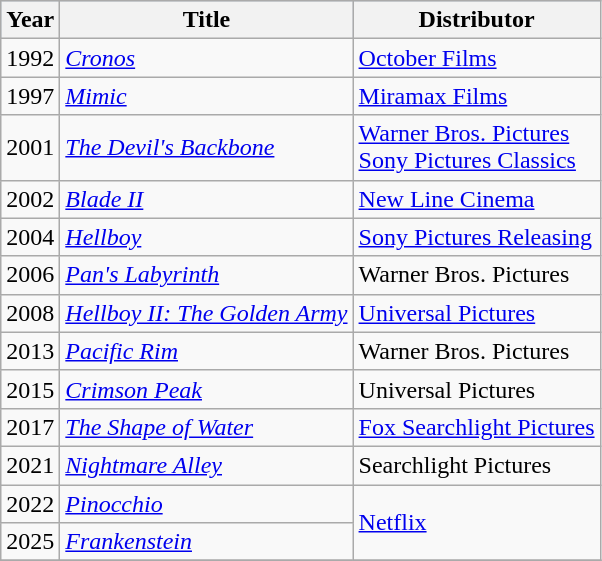<table class="wikitable">
<tr style="background:#b0c4de; text-align:center;">
<th>Year</th>
<th>Title</th>
<th>Distributor</th>
</tr>
<tr>
<td>1992</td>
<td><em><a href='#'>Cronos</a></em></td>
<td><a href='#'>October Films</a></td>
</tr>
<tr>
<td>1997</td>
<td><em><a href='#'>Mimic</a></em></td>
<td><a href='#'>Miramax Films</a></td>
</tr>
<tr>
<td>2001</td>
<td><em><a href='#'>The Devil's Backbone</a></em></td>
<td><a href='#'>Warner Bros. Pictures</a><br><a href='#'>Sony Pictures Classics</a></td>
</tr>
<tr>
<td>2002</td>
<td><em><a href='#'>Blade II</a></em></td>
<td><a href='#'>New Line Cinema</a></td>
</tr>
<tr>
<td>2004</td>
<td><em><a href='#'>Hellboy</a></em></td>
<td><a href='#'>Sony Pictures Releasing</a></td>
</tr>
<tr>
<td>2006</td>
<td><em><a href='#'>Pan's Labyrinth</a></em></td>
<td>Warner Bros. Pictures</td>
</tr>
<tr>
<td>2008</td>
<td><em><a href='#'>Hellboy II: The Golden Army</a></em></td>
<td><a href='#'>Universal Pictures</a></td>
</tr>
<tr>
<td>2013</td>
<td><em><a href='#'>Pacific Rim</a></em></td>
<td>Warner Bros. Pictures</td>
</tr>
<tr>
<td>2015</td>
<td><em><a href='#'>Crimson Peak</a></em></td>
<td>Universal Pictures</td>
</tr>
<tr>
<td>2017</td>
<td><em><a href='#'>The Shape of Water</a></em></td>
<td><a href='#'>Fox Searchlight Pictures</a></td>
</tr>
<tr>
<td>2021</td>
<td><em><a href='#'>Nightmare Alley</a></em></td>
<td>Searchlight Pictures</td>
</tr>
<tr>
<td>2022</td>
<td><em><a href='#'>Pinocchio</a></em></td>
<td rowspan="2"><a href='#'>Netflix</a></td>
</tr>
<tr>
<td>2025</td>
<td><em><a href='#'>Frankenstein</a></em></td>
</tr>
<tr>
</tr>
</table>
